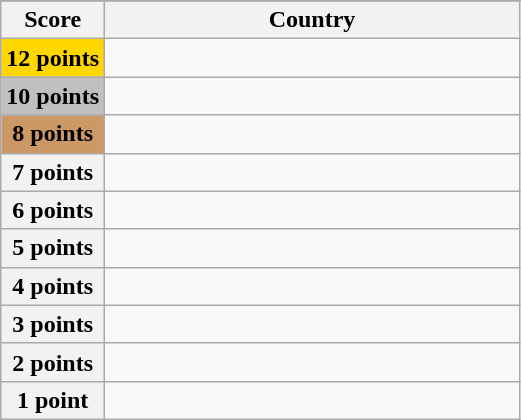<table class="wikitable">
<tr>
</tr>
<tr>
<th scope="col" width="20%">Score</th>
<th scope="col">Country</th>
</tr>
<tr>
<th scope="row" style="background:gold">12 points</th>
<td></td>
</tr>
<tr>
<th scope="row" style="background:silver">10 points</th>
<td></td>
</tr>
<tr>
<th scope="row" style="background:#CC9966">8 points</th>
<td></td>
</tr>
<tr>
<th scope="row">7 points</th>
<td></td>
</tr>
<tr>
<th scope="row">6 points</th>
<td></td>
</tr>
<tr>
<th scope="row">5 points</th>
<td></td>
</tr>
<tr>
<th scope="row">4 points</th>
<td></td>
</tr>
<tr>
<th scope="row">3 points</th>
<td></td>
</tr>
<tr>
<th scope="row">2 points</th>
<td></td>
</tr>
<tr>
<th scope="row">1 point</th>
<td></td>
</tr>
</table>
